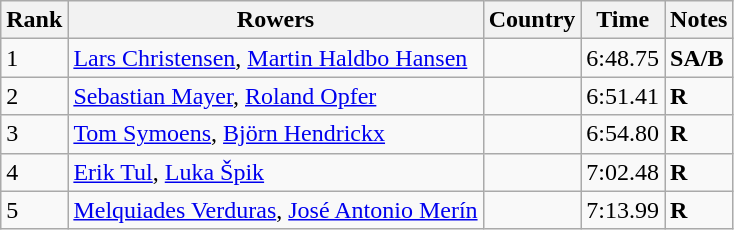<table class="wikitable">
<tr>
<th>Rank</th>
<th>Rowers</th>
<th>Country</th>
<th>Time</th>
<th>Notes</th>
</tr>
<tr>
<td>1</td>
<td><a href='#'>Lars Christensen</a>, <a href='#'>Martin Haldbo Hansen</a></td>
<td></td>
<td>6:48.75</td>
<td><strong>SA/B</strong></td>
</tr>
<tr>
<td>2</td>
<td><a href='#'>Sebastian Mayer</a>, <a href='#'>Roland Opfer</a></td>
<td></td>
<td>6:51.41</td>
<td><strong>R</strong></td>
</tr>
<tr>
<td>3</td>
<td><a href='#'>Tom Symoens</a>, <a href='#'>Björn Hendrickx</a></td>
<td></td>
<td>6:54.80</td>
<td><strong>R</strong></td>
</tr>
<tr>
<td>4</td>
<td><a href='#'>Erik Tul</a>, <a href='#'>Luka Špik</a></td>
<td></td>
<td>7:02.48</td>
<td><strong>R</strong></td>
</tr>
<tr>
<td>5</td>
<td><a href='#'>Melquiades Verduras</a>, <a href='#'>José Antonio Merín</a></td>
<td></td>
<td>7:13.99</td>
<td><strong>R</strong></td>
</tr>
</table>
